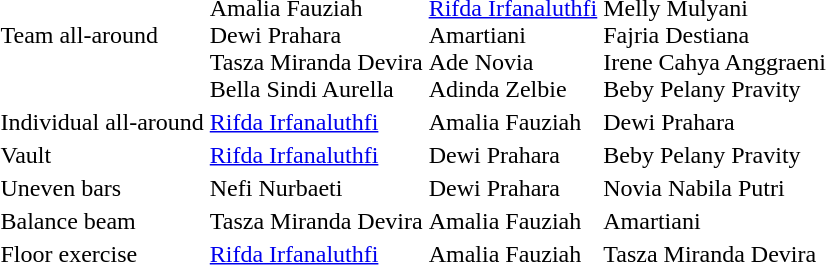<table>
<tr>
<td>Team all-around</td>
<td><br>Amalia Fauziah<br>Dewi Prahara<br>Tasza Miranda Devira<br>Bella Sindi Aurella</td>
<td><br><a href='#'>Rifda Irfanaluthfi</a><br>Amartiani<br>Ade Novia<br>Adinda Zelbie</td>
<td><br>Melly Mulyani<br>Fajria Destiana<br>Irene Cahya Anggraeni<br>Beby Pelany Pravity</td>
</tr>
<tr>
<td>Individual all-around</td>
<td><a href='#'>Rifda Irfanaluthfi</a><br></td>
<td>Amalia Fauziah<br></td>
<td>Dewi Prahara<br></td>
</tr>
<tr>
<td>Vault</td>
<td><a href='#'>Rifda Irfanaluthfi</a><br></td>
<td>Dewi Prahara<br></td>
<td>Beby Pelany Pravity<br></td>
</tr>
<tr>
<td>Uneven bars</td>
<td>Nefi Nurbaeti<br></td>
<td>Dewi Prahara<br></td>
<td>Novia Nabila Putri<br></td>
</tr>
<tr>
<td>Balance beam</td>
<td>Tasza Miranda Devira<br></td>
<td>Amalia Fauziah<br></td>
<td>Amartiani<br></td>
</tr>
<tr>
<td>Floor exercise</td>
<td><a href='#'>Rifda Irfanaluthfi</a><br></td>
<td>Amalia Fauziah<br></td>
<td>Tasza Miranda Devira<br></td>
</tr>
</table>
